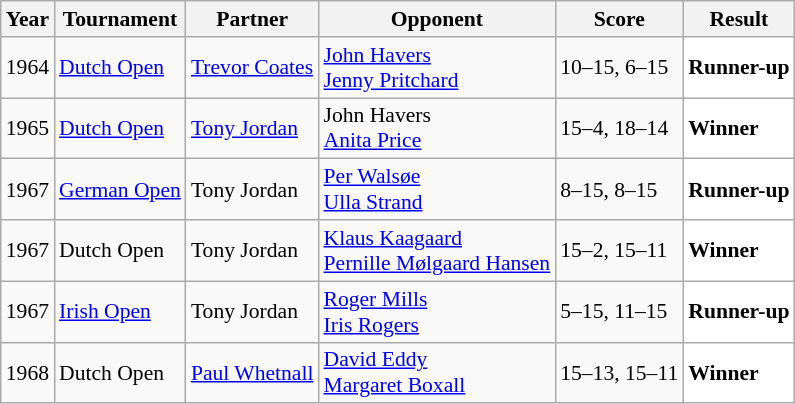<table class="sortable wikitable" style="font-size: 90%;">
<tr>
<th>Year</th>
<th>Tournament</th>
<th>Partner</th>
<th>Opponent</th>
<th>Score</th>
<th>Result</th>
</tr>
<tr>
<td align="center">1964</td>
<td align="left"><a href='#'>Dutch Open</a></td>
<td align="left"> <a href='#'>Trevor Coates</a></td>
<td align="left"> <a href='#'>John Havers</a><br> <a href='#'>Jenny Pritchard</a></td>
<td align="left">10–15, 6–15</td>
<td style="text-align:left; background:white"> <strong>Runner-up</strong></td>
</tr>
<tr>
<td align="center">1965</td>
<td align="left"><a href='#'>Dutch Open</a></td>
<td align="left"> <a href='#'>Tony Jordan</a></td>
<td align="left"> John Havers<br> <a href='#'>Anita Price</a></td>
<td align="left">15–4, 18–14</td>
<td style="text-align:left; background:white"> <strong>Winner</strong></td>
</tr>
<tr>
<td align="center">1967</td>
<td align="left"><a href='#'>German Open</a></td>
<td align="left"> Tony Jordan</td>
<td align="left"> <a href='#'>Per Walsøe</a><br> <a href='#'>Ulla Strand</a></td>
<td align="left">8–15, 8–15</td>
<td style="text-align:left; background:white"> <strong>Runner-up</strong></td>
</tr>
<tr>
<td align="center">1967</td>
<td align="left">Dutch Open</td>
<td align="left"> Tony Jordan</td>
<td align="left"> <a href='#'>Klaus Kaagaard</a><br> <a href='#'>Pernille Mølgaard Hansen</a></td>
<td align="left">15–2, 15–11</td>
<td style="text-align:left; background:white"> <strong>Winner</strong></td>
</tr>
<tr>
<td align="center">1967</td>
<td align="left"><a href='#'>Irish Open</a></td>
<td align="left"> Tony Jordan</td>
<td align="left"> <a href='#'>Roger Mills</a><br> <a href='#'>Iris Rogers</a></td>
<td align="left">5–15, 11–15</td>
<td style="text-align:left; background:white"> <strong>Runner-up</strong></td>
</tr>
<tr>
<td align="center">1968</td>
<td align="left">Dutch Open</td>
<td align="left"> <a href='#'>Paul Whetnall</a></td>
<td align="left"> <a href='#'>David Eddy</a><br> <a href='#'>Margaret Boxall</a></td>
<td align="left">15–13, 15–11</td>
<td style="text-align:left; background:white"> <strong>Winner</strong></td>
</tr>
</table>
